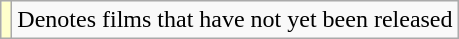<table class="wikitable">
<tr>
<td style="background:#ffc;"></td>
<td>Denotes films that have not yet been released</td>
</tr>
</table>
